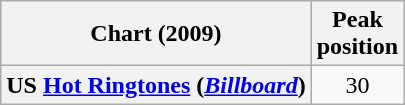<table class="wikitable plainrowheaders" style="text-align:center">
<tr>
<th scope="col">Chart (2009)</th>
<th scope="col">Peak<br>position</th>
</tr>
<tr>
<th scope=row>US <a href='#'>Hot Ringtones</a> (<a href='#'><em>Billboard</em></a>)</th>
<td>30</td>
</tr>
</table>
